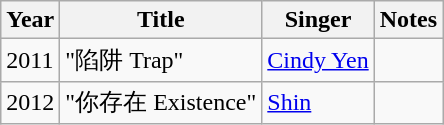<table class="wikitable sortable">
<tr>
<th>Year</th>
<th>Title</th>
<th>Singer</th>
<th class="unsortable">Notes</th>
</tr>
<tr>
<td>2011</td>
<td>"陷阱 Trap"</td>
<td><a href='#'>Cindy Yen</a></td>
<td></td>
</tr>
<tr>
<td>2012</td>
<td>"你存在 Existence"</td>
<td><a href='#'>Shin</a></td>
<td></td>
</tr>
</table>
